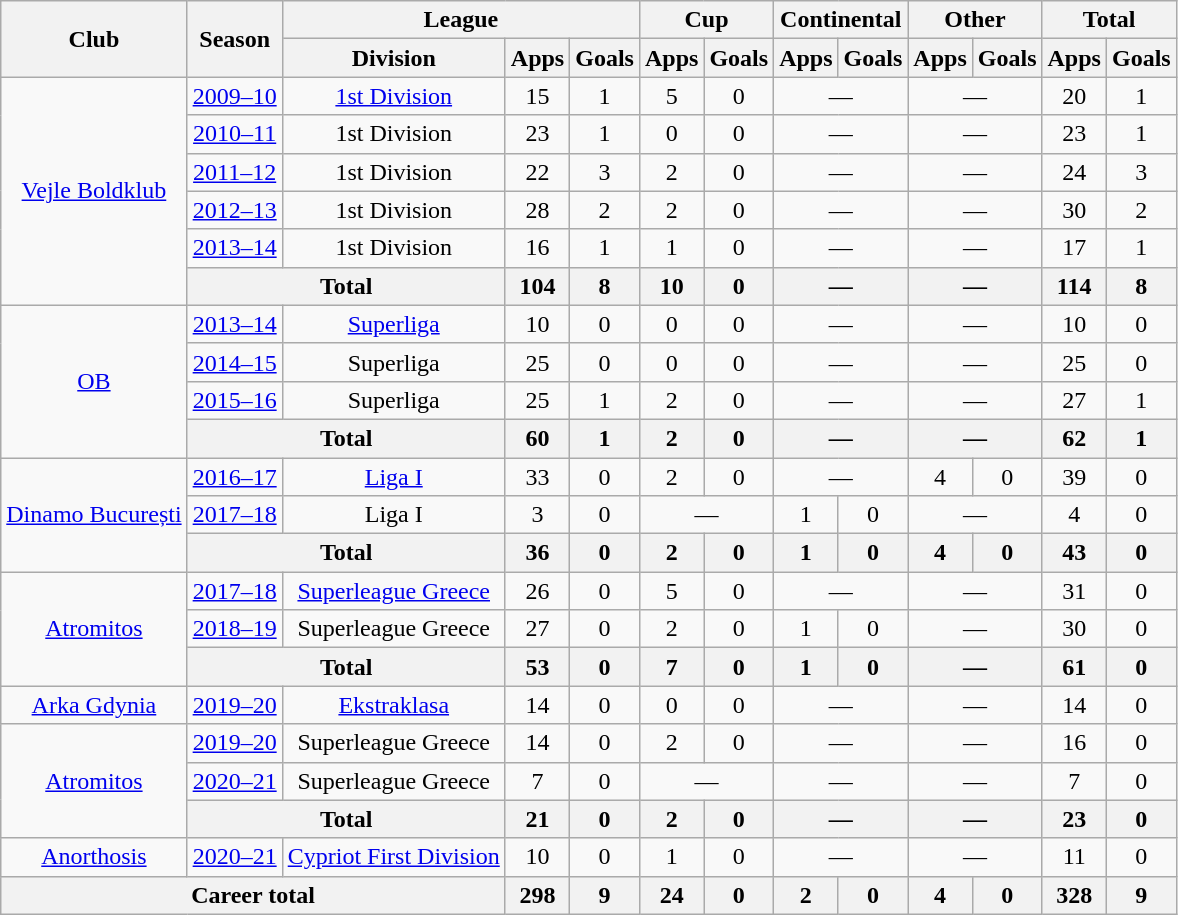<table class="wikitable" style="text-align:center">
<tr>
<th rowspan=2>Club</th>
<th rowspan=2>Season</th>
<th colspan=3>League</th>
<th colspan=2>Cup</th>
<th colspan=2>Continental</th>
<th colspan=2>Other</th>
<th colspan=2>Total</th>
</tr>
<tr>
<th>Division</th>
<th>Apps</th>
<th>Goals</th>
<th>Apps</th>
<th>Goals</th>
<th>Apps</th>
<th>Goals</th>
<th>Apps</th>
<th>Goals</th>
<th>Apps</th>
<th>Goals</th>
</tr>
<tr>
<td rowspan=6><a href='#'>Vejle Boldklub</a></td>
<td><a href='#'>2009–10</a></td>
<td><a href='#'>1st Division</a></td>
<td>15</td>
<td>1</td>
<td>5</td>
<td>0</td>
<td colspan="2">—</td>
<td colspan="2">—</td>
<td>20</td>
<td>1</td>
</tr>
<tr>
<td><a href='#'>2010–11</a></td>
<td>1st Division</td>
<td>23</td>
<td>1</td>
<td>0</td>
<td>0</td>
<td colspan="2">—</td>
<td colspan="2">—</td>
<td>23</td>
<td>1</td>
</tr>
<tr>
<td><a href='#'>2011–12</a></td>
<td>1st Division</td>
<td>22</td>
<td>3</td>
<td>2</td>
<td>0</td>
<td colspan="2">—</td>
<td colspan="2">—</td>
<td>24</td>
<td>3</td>
</tr>
<tr>
<td><a href='#'>2012–13</a></td>
<td>1st Division</td>
<td>28</td>
<td>2</td>
<td>2</td>
<td>0</td>
<td colspan="2">—</td>
<td colspan="2">—</td>
<td>30</td>
<td>2</td>
</tr>
<tr>
<td><a href='#'>2013–14</a></td>
<td>1st Division</td>
<td>16</td>
<td>1</td>
<td>1</td>
<td>0</td>
<td colspan="2">—</td>
<td colspan="2">—</td>
<td>17</td>
<td>1</td>
</tr>
<tr>
<th colspan="2">Total</th>
<th>104</th>
<th>8</th>
<th>10</th>
<th>0</th>
<th colspan="2">—</th>
<th colspan="2">—</th>
<th>114</th>
<th>8</th>
</tr>
<tr>
<td rowspan=4><a href='#'>OB</a></td>
<td><a href='#'>2013–14</a></td>
<td><a href='#'>Superliga</a></td>
<td>10</td>
<td>0</td>
<td>0</td>
<td>0</td>
<td colspan="2">—</td>
<td colspan="2">—</td>
<td>10</td>
<td>0</td>
</tr>
<tr>
<td><a href='#'>2014–15</a></td>
<td>Superliga</td>
<td>25</td>
<td>0</td>
<td>0</td>
<td>0</td>
<td colspan="2">—</td>
<td colspan="2">—</td>
<td>25</td>
<td>0</td>
</tr>
<tr>
<td><a href='#'>2015–16</a></td>
<td>Superliga</td>
<td>25</td>
<td>1</td>
<td>2</td>
<td>0</td>
<td colspan="2">—</td>
<td colspan="2">—</td>
<td>27</td>
<td>1</td>
</tr>
<tr>
<th colspan="2">Total</th>
<th>60</th>
<th>1</th>
<th>2</th>
<th>0</th>
<th colspan="2">—</th>
<th colspan="2">—</th>
<th>62</th>
<th>1</th>
</tr>
<tr>
<td rowspan=3><a href='#'>Dinamo București</a></td>
<td><a href='#'>2016–17</a></td>
<td><a href='#'>Liga I</a></td>
<td>33</td>
<td>0</td>
<td>2</td>
<td>0</td>
<td colspan="2">—</td>
<td>4</td>
<td>0</td>
<td>39</td>
<td>0</td>
</tr>
<tr>
<td><a href='#'>2017–18</a></td>
<td>Liga I</td>
<td>3</td>
<td>0</td>
<td colspan="2">—</td>
<td>1</td>
<td>0</td>
<td colspan="2">—</td>
<td>4</td>
<td>0</td>
</tr>
<tr>
<th colspan="2">Total</th>
<th>36</th>
<th>0</th>
<th>2</th>
<th>0</th>
<th>1</th>
<th>0</th>
<th>4</th>
<th>0</th>
<th>43</th>
<th>0</th>
</tr>
<tr>
<td rowspan="3"><a href='#'>Atromitos</a></td>
<td><a href='#'>2017–18</a></td>
<td><a href='#'>Superleague Greece</a></td>
<td>26</td>
<td>0</td>
<td>5</td>
<td>0</td>
<td colspan="2">—</td>
<td colspan="2">—</td>
<td>31</td>
<td>0</td>
</tr>
<tr>
<td><a href='#'>2018–19</a></td>
<td>Superleague Greece</td>
<td>27</td>
<td>0</td>
<td>2</td>
<td>0</td>
<td>1</td>
<td>0</td>
<td colspan="2">—</td>
<td>30</td>
<td>0</td>
</tr>
<tr>
<th colspan="2">Total</th>
<th>53</th>
<th>0</th>
<th>7</th>
<th>0</th>
<th>1</th>
<th>0</th>
<th colspan="2">—</th>
<th>61</th>
<th>0</th>
</tr>
<tr>
<td><a href='#'>Arka Gdynia</a></td>
<td><a href='#'>2019–20</a></td>
<td><a href='#'>Ekstraklasa</a></td>
<td>14</td>
<td>0</td>
<td>0</td>
<td>0</td>
<td colspan="2">—</td>
<td colspan="2">—</td>
<td>14</td>
<td>0</td>
</tr>
<tr>
<td rowspan="3"><a href='#'>Atromitos</a></td>
<td><a href='#'>2019–20</a></td>
<td>Superleague Greece</td>
<td>14</td>
<td>0</td>
<td>2</td>
<td>0</td>
<td colspan="2">—</td>
<td colspan="2">—</td>
<td>16</td>
<td>0</td>
</tr>
<tr>
<td><a href='#'>2020–21</a></td>
<td>Superleague Greece</td>
<td>7</td>
<td>0</td>
<td colspan="2">—</td>
<td colspan="2">—</td>
<td colspan="2">—</td>
<td>7</td>
<td>0</td>
</tr>
<tr>
<th colspan="2">Total</th>
<th>21</th>
<th>0</th>
<th>2</th>
<th>0</th>
<th colspan="2">—</th>
<th colspan="2">—</th>
<th>23</th>
<th>0</th>
</tr>
<tr>
<td><a href='#'>Anorthosis</a></td>
<td><a href='#'>2020–21</a></td>
<td><a href='#'>Cypriot First Division</a></td>
<td>10</td>
<td>0</td>
<td>1</td>
<td>0</td>
<td colspan="2">—</td>
<td colspan="2">—</td>
<td>11</td>
<td>0</td>
</tr>
<tr>
<th colspan="3">Career total</th>
<th>298</th>
<th>9</th>
<th>24</th>
<th>0</th>
<th>2</th>
<th>0</th>
<th>4</th>
<th>0</th>
<th>328</th>
<th>9</th>
</tr>
</table>
